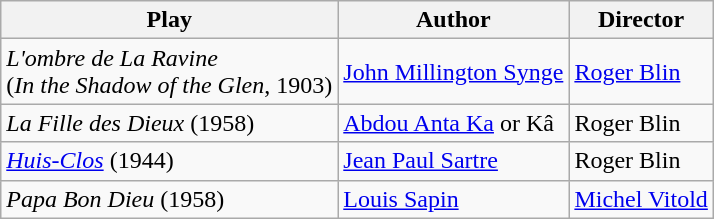<table class="wikitable" border="1">
<tr>
<th>Play</th>
<th>Author</th>
<th>Director</th>
</tr>
<tr>
<td><em>L'ombre de La Ravine</em><br>(<em>In the Shadow of the Glen</em>, 1903)</td>
<td><a href='#'>John Millington Synge</a></td>
<td><a href='#'>Roger Blin</a></td>
</tr>
<tr>
<td><em>La Fille des Dieux</em> (1958)</td>
<td><a href='#'>Abdou Anta Ka</a> or Kâ</td>
<td>Roger Blin</td>
</tr>
<tr>
<td><em><a href='#'>Huis-Clos</a></em> (1944)</td>
<td><a href='#'>Jean Paul Sartre</a></td>
<td>Roger Blin</td>
</tr>
<tr>
<td><em>Papa Bon Dieu</em> (1958)</td>
<td><a href='#'>Louis Sapin</a></td>
<td><a href='#'>Michel Vitold</a></td>
</tr>
</table>
